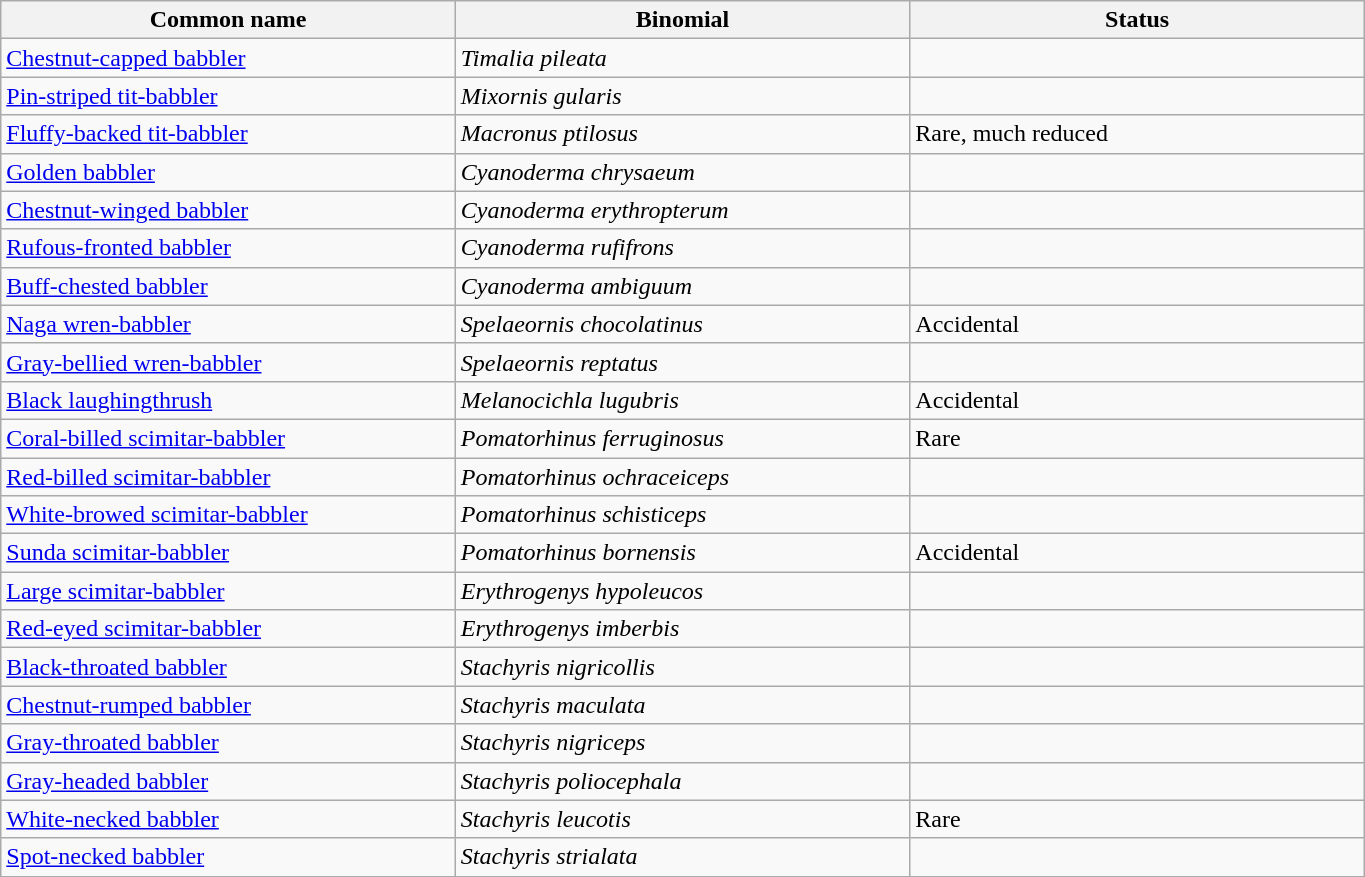<table width=72% class="wikitable">
<tr>
<th width=24%>Common name</th>
<th width=24%>Binomial</th>
<th width=24%>Status</th>
</tr>
<tr>
<td><a href='#'>Chestnut-capped babbler</a></td>
<td><em>Timalia pileata</em></td>
<td></td>
</tr>
<tr>
<td><a href='#'>Pin-striped tit-babbler</a></td>
<td><em>Mixornis gularis</em></td>
<td></td>
</tr>
<tr>
<td><a href='#'>Fluffy-backed tit-babbler</a></td>
<td><em>Macronus ptilosus</em></td>
<td>Rare, much reduced</td>
</tr>
<tr>
<td><a href='#'>Golden babbler</a></td>
<td><em>Cyanoderma chrysaeum</em></td>
<td></td>
</tr>
<tr>
<td><a href='#'>Chestnut-winged babbler</a></td>
<td><em>Cyanoderma erythropterum</em></td>
<td></td>
</tr>
<tr>
<td><a href='#'>Rufous-fronted babbler</a></td>
<td><em>Cyanoderma rufifrons</em></td>
<td></td>
</tr>
<tr>
<td><a href='#'>Buff-chested babbler</a></td>
<td><em>Cyanoderma ambiguum</em></td>
<td></td>
</tr>
<tr>
<td><a href='#'>Naga wren-babbler</a></td>
<td><em>Spelaeornis chocolatinus</em></td>
<td>Accidental</td>
</tr>
<tr>
<td><a href='#'>Gray-bellied wren-babbler</a></td>
<td><em>Spelaeornis reptatus</em></td>
<td></td>
</tr>
<tr>
<td><a href='#'>Black laughingthrush</a></td>
<td><em>Melanocichla lugubris</em></td>
<td>Accidental</td>
</tr>
<tr>
<td><a href='#'>Coral-billed scimitar-babbler</a></td>
<td><em>Pomatorhinus ferruginosus</em></td>
<td>Rare</td>
</tr>
<tr>
<td><a href='#'>Red-billed scimitar-babbler</a></td>
<td><em>Pomatorhinus ochraceiceps</em></td>
<td></td>
</tr>
<tr>
<td><a href='#'>White-browed scimitar-babbler</a></td>
<td><em>Pomatorhinus schisticeps</em></td>
<td></td>
</tr>
<tr>
<td><a href='#'>Sunda scimitar-babbler</a></td>
<td><em>Pomatorhinus bornensis</em></td>
<td>Accidental</td>
</tr>
<tr>
<td><a href='#'>Large scimitar-babbler</a></td>
<td><em>Erythrogenys hypoleucos</em></td>
<td></td>
</tr>
<tr>
<td><a href='#'>Red-eyed scimitar-babbler</a></td>
<td><em>Erythrogenys imberbis</em></td>
<td></td>
</tr>
<tr>
<td><a href='#'>Black-throated babbler</a></td>
<td><em>Stachyris nigricollis</em></td>
<td></td>
</tr>
<tr>
<td><a href='#'>Chestnut-rumped babbler</a></td>
<td><em>Stachyris maculata</em></td>
<td></td>
</tr>
<tr>
<td><a href='#'>Gray-throated babbler</a></td>
<td><em>Stachyris nigriceps</em></td>
<td></td>
</tr>
<tr>
<td><a href='#'>Gray-headed babbler</a></td>
<td><em>Stachyris poliocephala</em></td>
<td></td>
</tr>
<tr>
<td><a href='#'>White-necked babbler</a></td>
<td><em>Stachyris leucotis</em></td>
<td>Rare</td>
</tr>
<tr>
<td><a href='#'>Spot-necked babbler</a></td>
<td><em>Stachyris strialata</em></td>
<td></td>
</tr>
<tr>
</tr>
</table>
